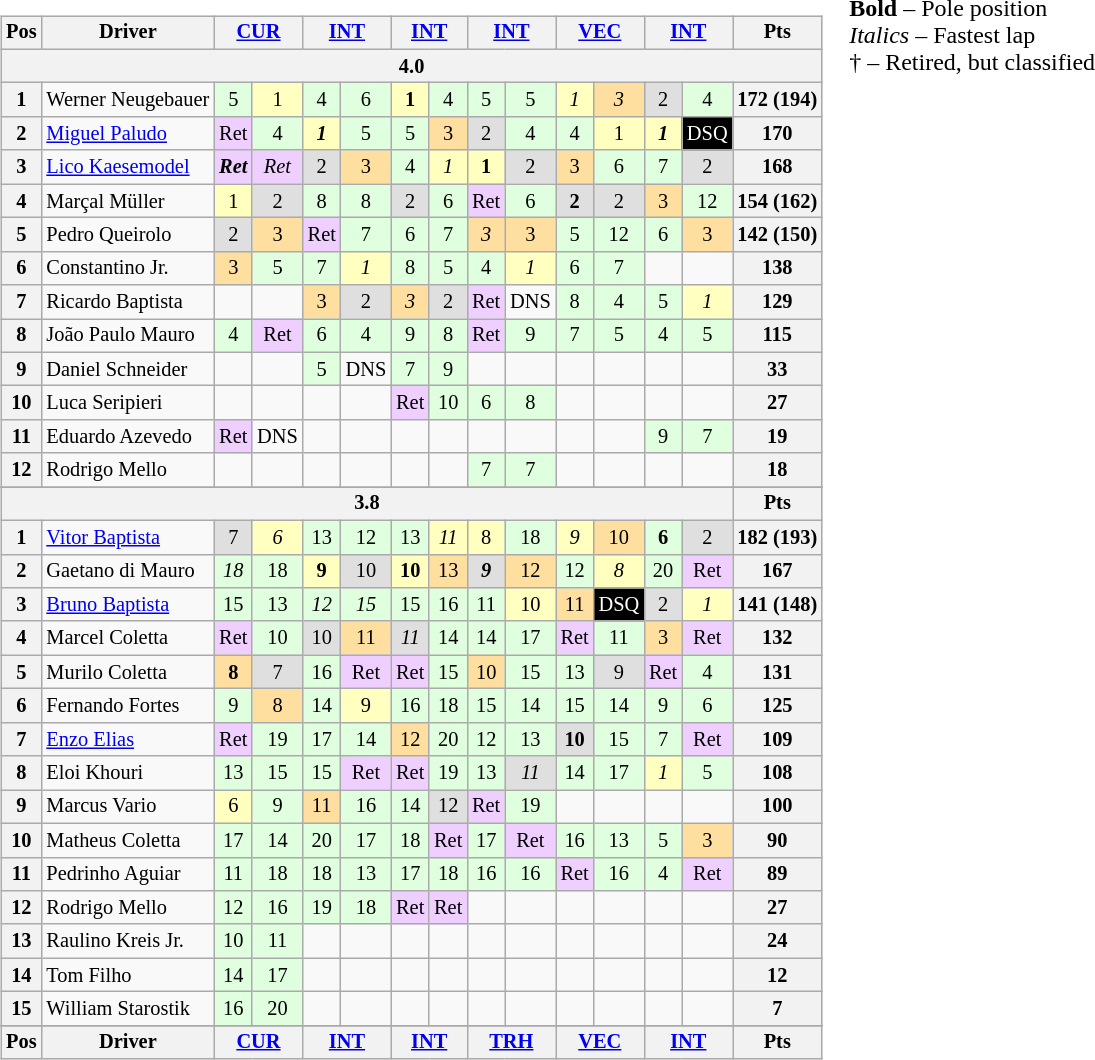<table>
<tr>
<td valign="top"><br><table class="wikitable" style="font-size: 85%; text-align: center;">
<tr valign="top">
<th valign="middle">Pos</th>
<th valign="middle">Driver</th>
<th colspan="2"><a href='#'>CUR</a></th>
<th colspan="2"><a href='#'>INT</a></th>
<th colspan="2"><a href='#'>INT</a></th>
<th colspan="2"><a href='#'>INT</a></th>
<th colspan="2"><a href='#'>VEC</a></th>
<th colspan="2"><a href='#'>INT</a></th>
<th valign="middle">Pts</th>
</tr>
<tr>
<th colspan=15>4.0</th>
</tr>
<tr>
<th>1</th>
<td align=left> Werner Neugebauer</td>
<td style="background:#DFFFDF;">5</td>
<td style="background:#FFFFBF;">1</td>
<td style="background:#DFFFDF;">4</td>
<td style="background:#DFFFDF;">6</td>
<td style="background:#FFFFBF;"><strong>1</strong></td>
<td style="background:#DFFFDF;">4</td>
<td style="background:#DFFFDF;">5</td>
<td style="background:#DFFFDF;">5</td>
<td style="background:#FFFFBF;"><em>1</em></td>
<td style="background:#FFDF9F;"><em>3</em></td>
<td style="background:#DFDFDF;">2</td>
<td style="background:#DFFFDF;">4</td>
<th>172 (194)</th>
</tr>
<tr>
<th>2</th>
<td align=left> <a href='#'>Miguel Paludo</a></td>
<td style="background:#efcfff;">Ret</td>
<td style="background:#DFFFDF;">4</td>
<td style="background:#FFFFBF;"><strong><em>1</em></strong></td>
<td style="background:#DFFFDF;">5</td>
<td style="background:#DFFFDF;">5</td>
<td style="background:#FFDF9F;">3</td>
<td style="background:#DFDFDF;">2</td>
<td style="background:#DFFFDF;">4</td>
<td style="background:#DFFFDF;">4</td>
<td style="background:#FFFFBF;">1</td>
<td style="background:#FFFFBF;"><strong><em>1</em></strong></td>
<td style="background:#000000; color:white;">DSQ</td>
<th>170</th>
</tr>
<tr>
<th>3</th>
<td align=left> <a href='#'>Lico Kaesemodel</a></td>
<td style="background:#efcfff;"><strong><em>Ret</em></strong></td>
<td style="background:#efcfff;"><em>Ret</em></td>
<td style="background:#DFDFDF;">2</td>
<td style="background:#FFDF9F;">3</td>
<td style="background:#DFFFDF;">4</td>
<td style="background:#FFFFBF;"><em>1</em></td>
<td style="background:#FFFFBF;"><strong>1</strong></td>
<td style="background:#DFDFDF;">2</td>
<td style="background:#FFDF9F;">3</td>
<td style="background:#DFFFDF;">6</td>
<td style="background:#DFFFDF;">7</td>
<td style="background:#DFDFDF;">2</td>
<th>168</th>
</tr>
<tr>
<th>4</th>
<td align=left> Marçal Müller</td>
<td style="background:#FFFFBF;">1</td>
<td style="background:#DFDFDF;">2</td>
<td style="background:#DFFFDF;">8</td>
<td style="background:#DFFFDF;">8</td>
<td style="background:#DFDFDF;">2</td>
<td style="background:#DFFFDF;">6</td>
<td style="background:#efcfff;">Ret</td>
<td style="background:#DFFFDF;">6</td>
<td style="background:#DFDFDF;"><strong>2</strong></td>
<td style="background:#DFDFDF;">2</td>
<td style="background:#FFDF9F;">3</td>
<td style="background:#DFFFDF;">12</td>
<th>154 (162)</th>
</tr>
<tr>
<th>5</th>
<td align=left> Pedro Queirolo</td>
<td style="background:#DFDFDF;">2</td>
<td style="background:#FFDF9F;">3</td>
<td style="background:#efcfff;">Ret</td>
<td style="background:#DFFFDF;">7</td>
<td style="background:#DFFFDF;">6</td>
<td style="background:#DFFFDF;">7</td>
<td style="background:#FFDF9F;"><em>3</em></td>
<td style="background:#FFDF9F;">3</td>
<td style="background:#DFFFDF;">5</td>
<td style="background:#DFFFDF;">12</td>
<td style="background:#DFFFDF;">6</td>
<td style="background:#FFDF9F;">3</td>
<th>142 (150)</th>
</tr>
<tr>
<th>6</th>
<td align=left> Constantino Jr.</td>
<td style="background:#FFDF9F;">3</td>
<td style="background:#DFFFDF;">5</td>
<td style="background:#DFFFDF;">7</td>
<td style="background:#FFFFBF;"><em>1</em></td>
<td style="background:#DFFFDF;">8</td>
<td style="background:#DFFFDF;">5</td>
<td style="background:#DFFFDF;">4</td>
<td style="background:#FFFFBF;"><em>1</em></td>
<td style="background:#DFFFDF;">6</td>
<td style="background:#DFFFDF;">7</td>
<td></td>
<td></td>
<th>138</th>
</tr>
<tr>
<th>7</th>
<td align=left> Ricardo Baptista</td>
<td></td>
<td></td>
<td style="background:#FFDF9F;">3</td>
<td style="background:#DFDFDF;">2</td>
<td style="background:#FFDF9F;"><em>3</em></td>
<td style="background:#DFDFDF;">2</td>
<td style="background:#efcfff;">Ret</td>
<td>DNS</td>
<td style="background:#DFFFDF;">8</td>
<td style="background:#DFFFDF;">4</td>
<td style="background:#DFFFDF;">5</td>
<td style="background:#FFFFBF;"><em>1</em></td>
<th>129</th>
</tr>
<tr>
<th>8</th>
<td align=left> João Paulo Mauro</td>
<td style="background:#DFFFDF;">4</td>
<td style="background:#efcfff;">Ret</td>
<td style="background:#DFFFDF;">6</td>
<td style="background:#DFFFDF;">4</td>
<td style="background:#DFFFDF;">9</td>
<td style="background:#DFFFDF;">8</td>
<td style="background:#efcfff;">Ret</td>
<td style="background:#DFFFDF;">9</td>
<td style="background:#DFFFDF;">7</td>
<td style="background:#DFFFDF;">5</td>
<td style="background:#DFFFDF;">4</td>
<td style="background:#DFFFDF;">5</td>
<th>115</th>
</tr>
<tr>
<th>9</th>
<td align=left> Daniel Schneider</td>
<td></td>
<td></td>
<td style="background:#DFFFDF;">5</td>
<td>DNS</td>
<td style="background:#DFFFDF;">7</td>
<td style="background:#DFFFDF;">9</td>
<td></td>
<td></td>
<td></td>
<td></td>
<td></td>
<td></td>
<th>33</th>
</tr>
<tr>
<th>10</th>
<td align=left> Luca Seripieri</td>
<td></td>
<td></td>
<td></td>
<td></td>
<td style="background:#efcfff;">Ret</td>
<td style="background:#DFFFDF;">10</td>
<td style="background:#DFFFDF;">6</td>
<td style="background:#DFFFDF;">8</td>
<td></td>
<td></td>
<td></td>
<td></td>
<th>27</th>
</tr>
<tr>
<th>11</th>
<td align=left> Eduardo Azevedo</td>
<td style="background:#efcfff;">Ret</td>
<td>DNS</td>
<td></td>
<td></td>
<td></td>
<td></td>
<td></td>
<td></td>
<td></td>
<td></td>
<td style="background:#DFFFDF;">9</td>
<td style="background:#DFFFDF;">7</td>
<th>19</th>
</tr>
<tr>
<th>12</th>
<td align=left> Rodrigo Mello</td>
<td></td>
<td></td>
<td></td>
<td></td>
<td></td>
<td></td>
<td style="background:#DFFFDF;">7</td>
<td style="background:#DFFFDF;">7</td>
<td></td>
<td></td>
<td></td>
<td></td>
<th>18</th>
</tr>
<tr>
</tr>
<tr>
<th colspan=14>3.8</th>
<th valign="middle">Pts</th>
</tr>
<tr>
<th>1</th>
<td align=left> <a href='#'>Vitor Baptista</a></td>
<td style="background:#DFDFDF;">7</td>
<td style="background:#FFFFBF;"><em>6</em></td>
<td style="background:#DFFFDF;">13</td>
<td style="background:#DFFFDF;">12</td>
<td style="background:#DFFFDF;">13</td>
<td style="background:#FFFFBF;"><em>11</em></td>
<td style="background:#FFFFBF;">8</td>
<td style="background:#DFFFDF;">18</td>
<td style="background:#FFFFBF;"><em>9</em></td>
<td style="background:#FFDF9F;">10</td>
<td style="background:#DFFFDF;"><strong>6</strong></td>
<td style="background:#DFDFDF;">2</td>
<th>182 (193)</th>
</tr>
<tr>
<th>2</th>
<td align=left> Gaetano di Mauro</td>
<td style="background:#DFFFDF;"><em>18</em></td>
<td style="background:#DFFFDF;">18</td>
<td style="background:#FFFFBF;"><strong>9</strong></td>
<td style="background:#DFDFDF;">10</td>
<td style="background:#FFFFBF;"><strong>10</strong></td>
<td style="background:#FFDF9F;">13</td>
<td style="background:#DFDFDF;"><strong><em>9</em></strong></td>
<td style="background:#FFDF9F;">12</td>
<td style="background:#DFFFDF;">12</td>
<td style="background:#FFFFBF;"><em>8</em></td>
<td style="background:#DFFFDF;">20</td>
<td style="background:#efcfff;">Ret</td>
<th>167</th>
</tr>
<tr>
<th>3</th>
<td align=left> <a href='#'>Bruno Baptista</a></td>
<td style="background:#DFFFDF;">15</td>
<td style="background:#DFFFDF;">13</td>
<td style="background:#DFFFDF;"><em>12</em></td>
<td style="background:#DFFFDF;"><em>15</em></td>
<td style="background:#DFFFDF;">15</td>
<td style="background:#DFFFDF;">16</td>
<td style="background:#DFFFDF;">11</td>
<td style="background:#FFFFBF;">10</td>
<td style="background:#FFDF9F;">11</td>
<td style="background:#000000; color:white;">DSQ</td>
<td style="background:#DFDFDF;">2</td>
<td style="background:#FFFFBF;"><em>1</em></td>
<th>141 (148)</th>
</tr>
<tr>
<th>4</th>
<td align=left> Marcel Coletta</td>
<td style="background:#efcfff;">Ret</td>
<td style="background:#DFFFDF;">10</td>
<td style="background:#DFDFDF;">10</td>
<td style="background:#FFDF9F;">11</td>
<td style="background:#DFDFDF;"><em>11</em></td>
<td style="background:#DFFFDF;">14</td>
<td style="background:#DFFFDF;">14</td>
<td style="background:#DFFFDF;">17</td>
<td style="background:#efcfff;">Ret</td>
<td style="background:#DFFFDF;">11</td>
<td style="background:#FFDF9F;">3</td>
<td style="background:#efcfff;">Ret</td>
<th>132</th>
</tr>
<tr>
<th>5</th>
<td align=left> Murilo Coletta</td>
<td style="background:#FFDF9F;"><strong>8</strong></td>
<td style="background:#DFDFDF;">7</td>
<td style="background:#DFFFDF;">16</td>
<td style="background:#efcfff;">Ret</td>
<td style="background:#efcfff;">Ret</td>
<td style="background:#DFFFDF;">15</td>
<td style="background:#FFDF9F;">10</td>
<td style="background:#DFFFDF;">15</td>
<td style="background:#DFFFDF;">13</td>
<td style="background:#DFDFDF;">9</td>
<td style="background:#efcfff;">Ret</td>
<td style="background:#DFFFDF;">4</td>
<th>131</th>
</tr>
<tr>
<th>6</th>
<td align=left> Fernando Fortes</td>
<td style="background:#DFFFDF;">9</td>
<td style="background:#FFDF9F;">8</td>
<td style="background:#DFFFDF;">14</td>
<td style="background:#FFFFBF;">9</td>
<td style="background:#DFFFDF;">16</td>
<td style="background:#DFFFDF;">18</td>
<td style="background:#DFFFDF;">15</td>
<td style="background:#DFFFDF;">14</td>
<td style="background:#DFFFDF;">15</td>
<td style="background:#DFFFDF;">14</td>
<td style="background:#DFFFDF;">9</td>
<td style="background:#DFFFDF;">6</td>
<th>125</th>
</tr>
<tr>
<th>7</th>
<td align=left> <a href='#'>Enzo Elias</a></td>
<td style="background:#efcfff;">Ret</td>
<td style="background:#DFFFDF;">19</td>
<td style="background:#DFFFDF;">17</td>
<td style="background:#DFFFDF;">14</td>
<td style="background:#FFDF9F;">12</td>
<td style="background:#DFFFDF;">20</td>
<td style="background:#DFFFDF;">12</td>
<td style="background:#DFFFDF;">13</td>
<td style="background:#DFDFDF;"><strong>10</strong></td>
<td style="background:#DFFFDF;">15</td>
<td style="background:#DFFFDF;">7</td>
<td style="background:#efcfff;">Ret</td>
<th>109</th>
</tr>
<tr>
<th>8</th>
<td align=left> Eloi Khouri</td>
<td style="background:#DFFFDF;">13</td>
<td style="background:#DFFFDF;">15</td>
<td style="background:#DFFFDF;">15</td>
<td style="background:#efcfff;">Ret</td>
<td style="background:#efcfff;">Ret</td>
<td style="background:#DFFFDF;">19</td>
<td style="background:#DFFFDF;">13</td>
<td style="background:#DFDFDF;"><em>11</em></td>
<td style="background:#DFFFDF;">14</td>
<td style="background:#DFFFDF;">17</td>
<td style="background:#FFFFBF;"><em>1</em></td>
<td style="background:#DFFFDF;">5</td>
<th>108</th>
</tr>
<tr>
<th>9</th>
<td align=left> Marcus Vario</td>
<td style="background:#FFFFBF;">6</td>
<td style="background:#DFFFDF;">9</td>
<td style="background:#FFDF9F;">11</td>
<td style="background:#DFFFDF;">16</td>
<td style="background:#DFFFDF;">14</td>
<td style="background:#DFDFDF;">12</td>
<td style="background:#efcfff;">Ret</td>
<td style="background:#DFFFDF;">19</td>
<td></td>
<td></td>
<td></td>
<td></td>
<th>100</th>
</tr>
<tr>
<th>10</th>
<td align=left> Matheus Coletta</td>
<td style="background:#DFFFDF;">17</td>
<td style="background:#DFFFDF;">14</td>
<td style="background:#DFFFDF;">20</td>
<td style="background:#DFFFDF;">17</td>
<td style="background:#DFFFDF;">18</td>
<td style="background:#efcfff;">Ret</td>
<td style="background:#DFFFDF;">17</td>
<td style="background:#efcfff;">Ret</td>
<td style="background:#DFFFDF;">16</td>
<td style="background:#DFFFDF;">13</td>
<td style="background:#DFFFDF;">5</td>
<td style="background:#FFDF9F;">3</td>
<th>90</th>
</tr>
<tr>
<th>11</th>
<td align=left> Pedrinho Aguiar</td>
<td style="background:#DFFFDF;">11</td>
<td style="background:#DFFFDF;">18</td>
<td style="background:#DFFFDF;">18</td>
<td style="background:#DFFFDF;">13</td>
<td style="background:#DFFFDF;">17</td>
<td style="background:#DFFFDF;">18</td>
<td style="background:#DFFFDF;">16</td>
<td style="background:#DFFFDF;">16</td>
<td style="background:#efcfff;">Ret</td>
<td style="background:#DFFFDF;">16</td>
<td style="background:#DFFFDF;">4</td>
<td style="background:#efcfff;">Ret</td>
<th>89</th>
</tr>
<tr>
<th>12</th>
<td align=left> Rodrigo Mello</td>
<td style="background:#DFFFDF;">12</td>
<td style="background:#DFFFDF;">16</td>
<td style="background:#DFFFDF;">19</td>
<td style="background:#DFFFDF;">18</td>
<td style="background:#efcfff;">Ret</td>
<td style="background:#efcfff;">Ret</td>
<td></td>
<td></td>
<td></td>
<td></td>
<td></td>
<td></td>
<th>27</th>
</tr>
<tr>
<th>13</th>
<td align=left> Raulino Kreis Jr.</td>
<td style="background:#DFFFDF;">10</td>
<td style="background:#DFFFDF;">11</td>
<td></td>
<td></td>
<td></td>
<td></td>
<td></td>
<td></td>
<td></td>
<td></td>
<td></td>
<td></td>
<th>24</th>
</tr>
<tr>
<th>14</th>
<td align=left> Tom Filho</td>
<td style="background:#DFFFDF;">14</td>
<td style="background:#DFFFDF;">17</td>
<td></td>
<td></td>
<td></td>
<td></td>
<td></td>
<td></td>
<td></td>
<td></td>
<td></td>
<td></td>
<th>12</th>
</tr>
<tr>
<th>15</th>
<td align=left> William Starostik</td>
<td style="background:#DFFFDF;">16</td>
<td style="background:#DFFFDF;">20</td>
<td></td>
<td></td>
<td></td>
<td></td>
<td></td>
<td></td>
<td></td>
<td></td>
<td></td>
<td></td>
<th>7</th>
</tr>
<tr>
</tr>
<tr style="background:#f9f9f9; vertical-align:top;">
<th valign="middle">Pos</th>
<th valign="middle">Driver</th>
<th colspan="2"><a href='#'>CUR</a></th>
<th colspan="2"><a href='#'>INT</a></th>
<th colspan="2"><a href='#'>INT</a></th>
<th colspan="2"><a href='#'>TRH</a></th>
<th colspan="2"><a href='#'>VEC</a></th>
<th colspan="2"><a href='#'>INT</a></th>
<th valign="middle">Pts</th>
</tr>
</table>
</td>
<td valign="top"><br>
<span><strong>Bold</strong> – Pole position<br><em>Italics</em> – Fastest lap<br>† – Retired, but classified</span></td>
</tr>
</table>
